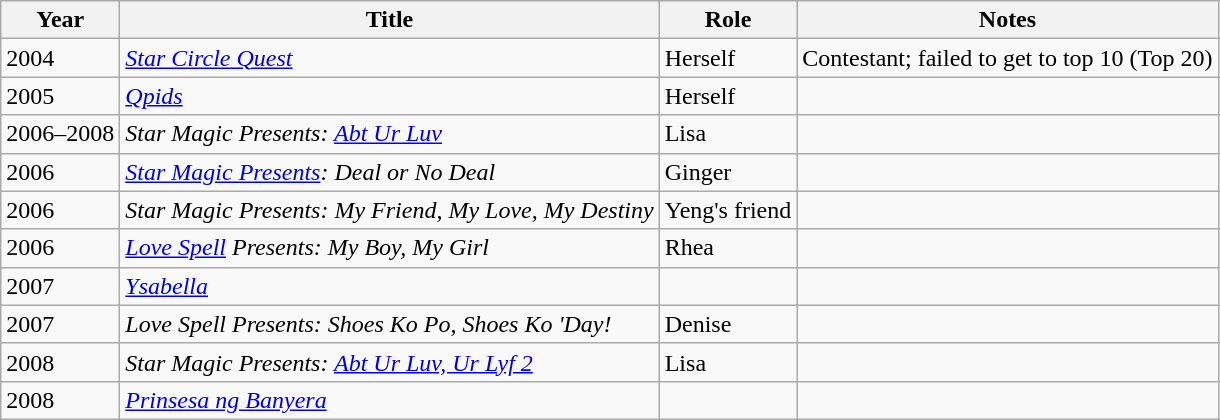<table class="wikitable sortable">
<tr>
<th>Year</th>
<th>Title</th>
<th>Role</th>
<th class="unsortable">Notes</th>
</tr>
<tr>
<td>2004</td>
<td><em><a href='#'>Star Circle Quest</a></em></td>
<td>Herself</td>
<td>Contestant; failed to get to top 10 (Top 20)</td>
</tr>
<tr>
<td>2005</td>
<td><em><a href='#'>Qpids</a></em></td>
<td>Herself</td>
<td></td>
</tr>
<tr>
<td>2006–2008</td>
<td><em>Star Magic Presents: <a href='#'>Abt Ur Luv</a></em></td>
<td>Lisa</td>
<td></td>
</tr>
<tr>
<td>2006</td>
<td><em><a href='#'>Star Magic Presents</a>: Deal or No Deal</em></td>
<td>Ginger</td>
<td></td>
</tr>
<tr>
<td>2006</td>
<td><em>Star Magic Presents: My Friend, My Love, My Destiny</em></td>
<td>Yeng's friend</td>
<td></td>
</tr>
<tr>
<td>2006</td>
<td><em><a href='#'>Love Spell</a> Presents: My Boy, My Girl</em></td>
<td>Rhea</td>
<td></td>
</tr>
<tr>
<td>2007</td>
<td><em><a href='#'>Ysabella</a></em></td>
<td></td>
<td></td>
</tr>
<tr>
<td>2007</td>
<td><em>Love Spell Presents: Shoes Ko Po, Shoes Ko 'Day!</em></td>
<td>Denise</td>
<td></td>
</tr>
<tr>
<td>2008</td>
<td><em>Star Magic Presents: <a href='#'>Abt Ur Luv, Ur Lyf 2</a></em></td>
<td>Lisa</td>
<td></td>
</tr>
<tr>
<td>2008</td>
<td><em><a href='#'>Prinsesa ng Banyera</a></em></td>
<td></td>
<td></td>
</tr>
</table>
